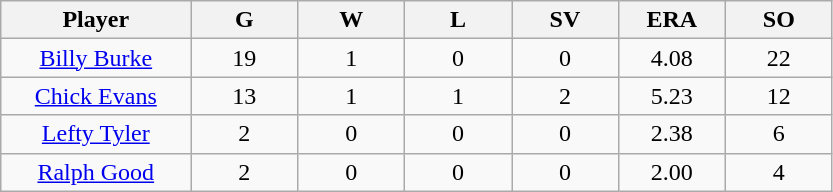<table class="wikitable sortable">
<tr>
<th bgcolor="#DDDDFF" width="16%">Player</th>
<th bgcolor="#DDDDFF" width="9%">G</th>
<th bgcolor="#DDDDFF" width="9%">W</th>
<th bgcolor="#DDDDFF" width="9%">L</th>
<th bgcolor="#DDDDFF" width="9%">SV</th>
<th bgcolor="#DDDDFF" width="9%">ERA</th>
<th bgcolor="#DDDDFF" width="9%">SO</th>
</tr>
<tr align="center">
<td><a href='#'>Billy Burke</a></td>
<td>19</td>
<td>1</td>
<td>0</td>
<td>0</td>
<td>4.08</td>
<td>22</td>
</tr>
<tr align=center>
<td><a href='#'>Chick Evans</a></td>
<td>13</td>
<td>1</td>
<td>1</td>
<td>2</td>
<td>5.23</td>
<td>12</td>
</tr>
<tr align=center>
<td><a href='#'>Lefty Tyler</a></td>
<td>2</td>
<td>0</td>
<td>0</td>
<td>0</td>
<td>2.38</td>
<td>6</td>
</tr>
<tr align=center>
<td><a href='#'>Ralph Good</a></td>
<td>2</td>
<td>0</td>
<td>0</td>
<td>0</td>
<td>2.00</td>
<td>4</td>
</tr>
</table>
